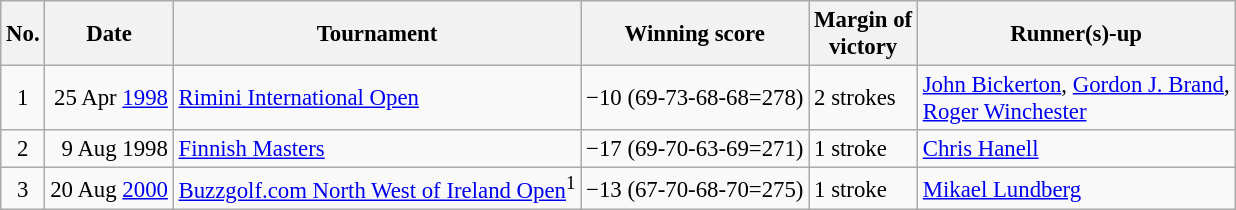<table class="wikitable" style="font-size:95%;">
<tr>
<th>No.</th>
<th>Date</th>
<th>Tournament</th>
<th>Winning score</th>
<th>Margin of<br>victory</th>
<th>Runner(s)-up</th>
</tr>
<tr>
<td align=center>1</td>
<td align=right>25 Apr <a href='#'>1998</a></td>
<td><a href='#'>Rimini International Open</a></td>
<td>−10 (69-73-68-68=278)</td>
<td>2 strokes</td>
<td> <a href='#'>John Bickerton</a>,  <a href='#'>Gordon J. Brand</a>,<br> <a href='#'>Roger Winchester</a></td>
</tr>
<tr>
<td align=center>2</td>
<td align=right>9 Aug 1998</td>
<td><a href='#'>Finnish Masters</a></td>
<td>−17 (69-70-63-69=271)</td>
<td>1 stroke</td>
<td> <a href='#'>Chris Hanell</a></td>
</tr>
<tr>
<td align=center>3</td>
<td align=right>20 Aug <a href='#'>2000</a></td>
<td><a href='#'>Buzzgolf.com North West of Ireland Open</a><sup>1</sup></td>
<td>−13 (67-70-68-70=275)</td>
<td>1 stroke</td>
<td> <a href='#'>Mikael Lundberg</a></td>
</tr>
</table>
